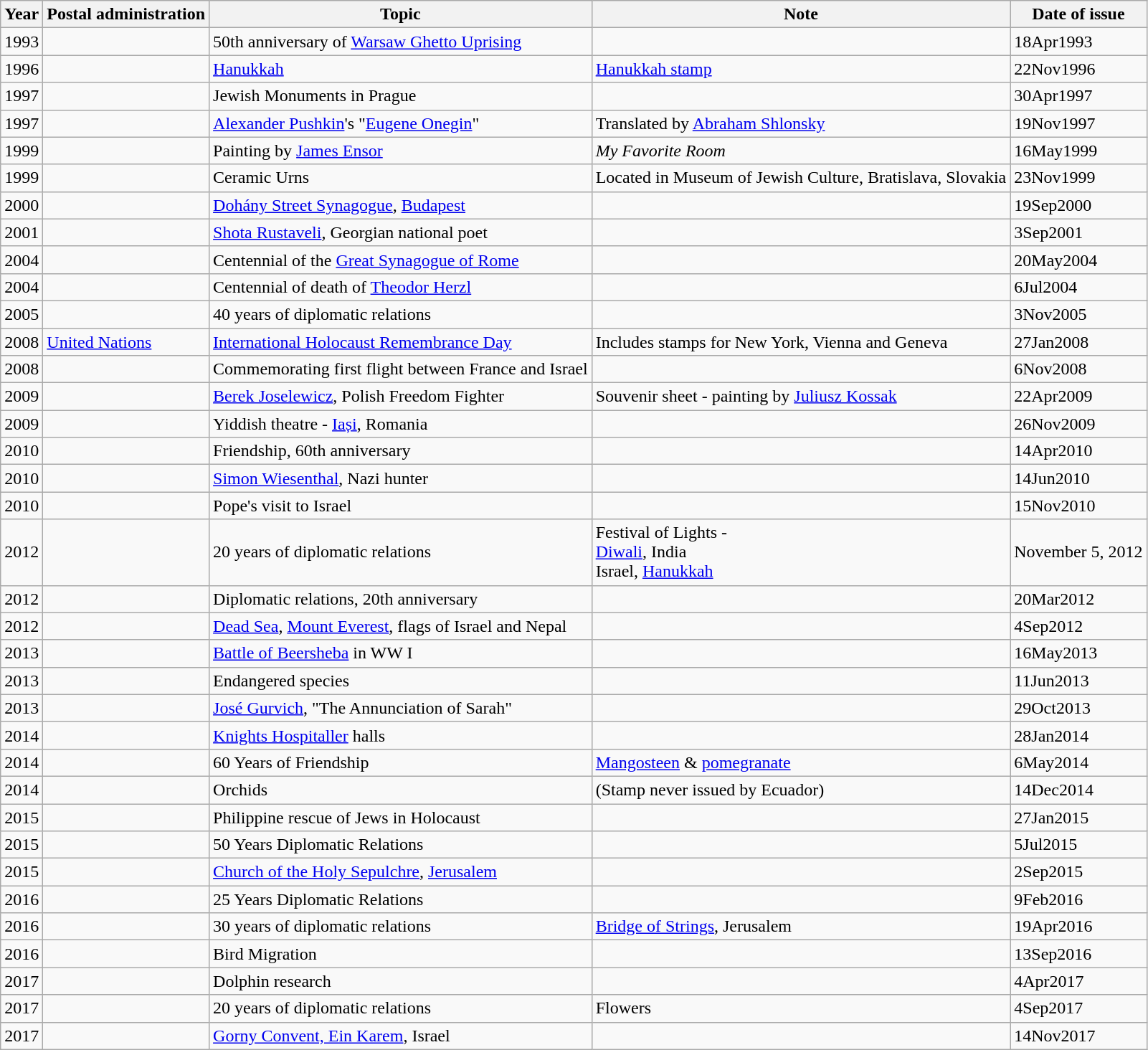<table class="wikitable">
<tr>
<th>Year</th>
<th>Postal administration</th>
<th>Topic</th>
<th>Note</th>
<th>Date of issue</th>
</tr>
<tr>
<td>1993</td>
<td></td>
<td>50th anniversary of <a href='#'>Warsaw Ghetto Uprising</a></td>
<td></td>
<td>18Apr1993</td>
</tr>
<tr>
<td>1996</td>
<td></td>
<td><a href='#'>Hanukkah</a></td>
<td><a href='#'>Hanukkah stamp</a></td>
<td>22Nov1996</td>
</tr>
<tr>
<td>1997</td>
<td></td>
<td>Jewish Monuments in Prague</td>
<td></td>
<td>30Apr1997</td>
</tr>
<tr>
<td>1997</td>
<td></td>
<td><a href='#'>Alexander Pushkin</a>'s "<a href='#'>Eugene Onegin</a>"</td>
<td>Translated by <a href='#'>Abraham Shlonsky</a></td>
<td>19Nov1997</td>
</tr>
<tr>
<td>1999</td>
<td></td>
<td>Painting by <a href='#'>James Ensor</a></td>
<td><em>My Favorite Room</em></td>
<td>16May1999</td>
</tr>
<tr>
<td>1999</td>
<td></td>
<td>Ceramic Urns</td>
<td>Located in Museum of Jewish Culture, Bratislava, Slovakia</td>
<td>23Nov1999</td>
</tr>
<tr>
<td>2000</td>
<td></td>
<td><a href='#'>Dohány Street Synagogue</a>, <a href='#'>Budapest</a></td>
<td></td>
<td>19Sep2000</td>
</tr>
<tr>
<td>2001</td>
<td></td>
<td><a href='#'>Shota Rustaveli</a>, Georgian national poet</td>
<td></td>
<td>3Sep2001</td>
</tr>
<tr>
<td>2004</td>
<td></td>
<td>Centennial of the <a href='#'>Great Synagogue of Rome</a></td>
<td></td>
<td>20May2004</td>
</tr>
<tr>
<td>2004</td>
<td><br></td>
<td>Centennial of death of <a href='#'>Theodor Herzl</a></td>
<td></td>
<td>6Jul2004</td>
</tr>
<tr>
<td>2005</td>
<td></td>
<td>40 years of diplomatic relations</td>
<td></td>
<td>3Nov2005</td>
</tr>
<tr>
<td>2008</td>
<td> <a href='#'>United Nations</a></td>
<td><a href='#'>International Holocaust Remembrance Day</a></td>
<td>Includes stamps for New York, Vienna and Geneva</td>
<td>27Jan2008</td>
</tr>
<tr>
<td>2008</td>
<td></td>
<td>Commemorating first flight between France and Israel</td>
<td></td>
<td>6Nov2008</td>
</tr>
<tr>
<td>2009</td>
<td></td>
<td><a href='#'>Berek Joselewicz</a>, Polish Freedom Fighter</td>
<td>Souvenir sheet - painting by <a href='#'>Juliusz Kossak</a></td>
<td>22Apr2009</td>
</tr>
<tr>
<td>2009</td>
<td></td>
<td>Yiddish theatre - <a href='#'>Iași</a>, Romania</td>
<td></td>
<td>26Nov2009</td>
</tr>
<tr>
<td>2010</td>
<td></td>
<td>Friendship, 60th anniversary</td>
<td></td>
<td>14Apr2010</td>
</tr>
<tr>
<td>2010</td>
<td></td>
<td><a href='#'>Simon Wiesenthal</a>, Nazi hunter</td>
<td></td>
<td>14Jun2010</td>
</tr>
<tr>
<td>2010</td>
<td></td>
<td>Pope's visit to Israel</td>
<td></td>
<td>15Nov2010</td>
</tr>
<tr>
<td>2012</td>
<td></td>
<td>20 years of diplomatic relations</td>
<td>Festival of Lights - <br><a href='#'>Diwali</a>, India <br>Israel, <a href='#'>Hanukkah</a></td>
<td>November 5, 2012</td>
</tr>
<tr>
<td>2012</td>
<td></td>
<td>Diplomatic relations, 20th anniversary</td>
<td></td>
<td>20Mar2012</td>
</tr>
<tr>
<td>2012</td>
<td></td>
<td><a href='#'>Dead Sea</a>, <a href='#'>Mount Everest</a>, flags of Israel and Nepal</td>
<td></td>
<td>4Sep2012</td>
</tr>
<tr>
<td>2013</td>
<td></td>
<td><a href='#'>Battle of Beersheba</a> in WW I</td>
<td></td>
<td>16May2013</td>
</tr>
<tr>
<td>2013</td>
<td></td>
<td>Endangered species</td>
<td></td>
<td>11Jun2013</td>
</tr>
<tr>
<td>2013</td>
<td></td>
<td><a href='#'>José Gurvich</a>, "The Annunciation of Sarah"</td>
<td></td>
<td>29Oct2013</td>
</tr>
<tr>
<td>2014</td>
<td></td>
<td><a href='#'>Knights Hospitaller</a> halls</td>
<td></td>
<td>28Jan2014</td>
</tr>
<tr>
<td>2014</td>
<td></td>
<td>60 Years of Friendship</td>
<td><a href='#'>Mangosteen</a> & <a href='#'>pomegranate</a></td>
<td>6May2014</td>
</tr>
<tr>
<td>2014</td>
<td></td>
<td>Orchids</td>
<td>(Stamp never issued by Ecuador)</td>
<td>14Dec2014</td>
</tr>
<tr>
<td>2015</td>
<td></td>
<td>Philippine rescue of Jews in Holocaust</td>
<td></td>
<td>27Jan2015</td>
</tr>
<tr>
<td>2015</td>
<td></td>
<td>50 Years Diplomatic Relations</td>
<td></td>
<td>5Jul2015</td>
</tr>
<tr>
<td>2015</td>
<td></td>
<td><a href='#'>Church of the Holy Sepulchre</a>, <a href='#'>Jerusalem</a></td>
<td></td>
<td>2Sep2015</td>
</tr>
<tr>
<td>2016</td>
<td></td>
<td>25 Years Diplomatic Relations</td>
<td></td>
<td>9Feb2016</td>
</tr>
<tr>
<td>2016</td>
<td></td>
<td>30 years of diplomatic relations</td>
<td><a href='#'>Bridge of Strings</a>, Jerusalem</td>
<td>19Apr2016</td>
</tr>
<tr>
<td>2016</td>
<td></td>
<td>Bird Migration</td>
<td></td>
<td>13Sep2016</td>
</tr>
<tr>
<td>2017</td>
<td></td>
<td>Dolphin research</td>
<td></td>
<td>4Apr2017</td>
</tr>
<tr>
<td>2017</td>
<td></td>
<td>20 years of diplomatic relations</td>
<td>Flowers</td>
<td>4Sep2017</td>
</tr>
<tr>
<td>2017</td>
<td></td>
<td><a href='#'>Gorny Convent, Ein Karem</a>, Israel</td>
<td></td>
<td>14Nov2017</td>
</tr>
</table>
